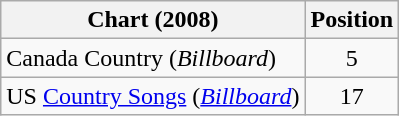<table class="wikitable sortable">
<tr>
<th scope="col">Chart (2008)</th>
<th scope="col">Position</th>
</tr>
<tr>
<td>Canada Country (<em>Billboard</em>)</td>
<td align="center">5</td>
</tr>
<tr>
<td>US <a href='#'>Country Songs</a> (<em><a href='#'>Billboard</a></em>)</td>
<td align="center">17</td>
</tr>
</table>
